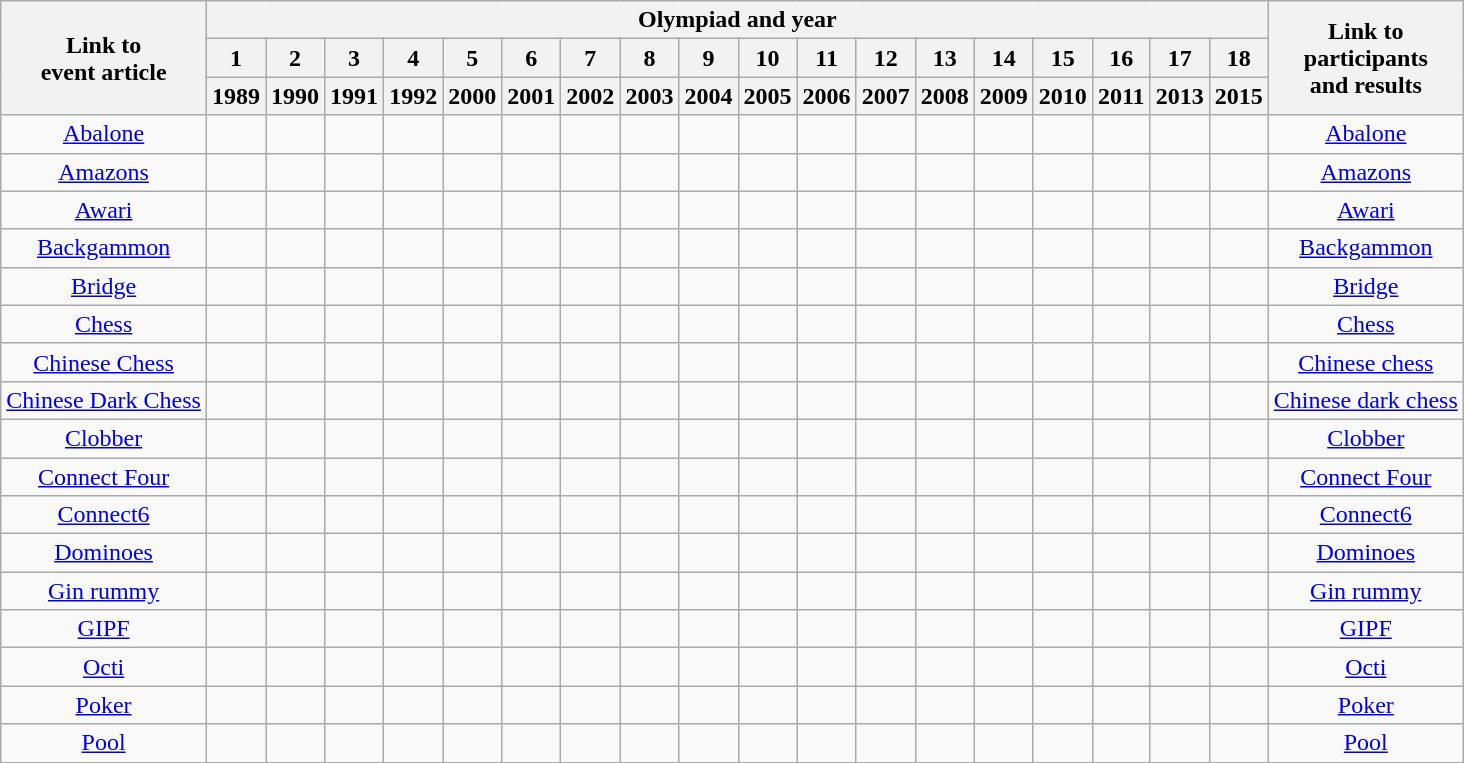<table class="wikitable sortable">
<tr align="center">
<th rowspan=3>Link to<br>event article</th>
<th colspan=18>Olympiad and year</th>
<th rowspan=3>Link to<br>participants<br>and results</th>
</tr>
<tr align="center">
<th>1</th>
<th>2</th>
<th>3</th>
<th>4</th>
<th>5</th>
<th>6</th>
<th>7</th>
<th>8</th>
<th>9</th>
<th>10</th>
<th>11</th>
<th>12</th>
<th>13</th>
<th>14</th>
<th>15</th>
<th>16</th>
<th>17</th>
<th>18</th>
</tr>
<tr align="center">
<th>1989</th>
<th>1990</th>
<th>1991</th>
<th>1992</th>
<th>2000</th>
<th>2001</th>
<th>2002</th>
<th>2003</th>
<th>2004</th>
<th>2005</th>
<th>2006</th>
<th>2007</th>
<th>2008</th>
<th>2009</th>
<th>2010</th>
<th>2011</th>
<th>2013</th>
<th>2015</th>
</tr>
<tr align="center">
<td><a href='#'>Abalone</a></td>
<td></td>
<td></td>
<td></td>
<td></td>
<td></td>
<td></td>
<td></td>
<td></td>
<td></td>
<td></td>
<td></td>
<td></td>
<td></td>
<td></td>
<td></td>
<td></td>
<td></td>
<td></td>
<td><a href='#'>Abalone</a></td>
</tr>
<tr align="center">
<td><a href='#'>Amazons</a></td>
<td></td>
<td></td>
<td></td>
<td></td>
<td></td>
<td></td>
<td></td>
<td></td>
<td></td>
<td></td>
<td></td>
<td></td>
<td></td>
<td></td>
<td></td>
<td></td>
<td></td>
<td></td>
<td><a href='#'>Amazons</a></td>
</tr>
<tr align="center">
<td><a href='#'>Awari</a></td>
<td></td>
<td></td>
<td></td>
<td></td>
<td></td>
<td></td>
<td></td>
<td></td>
<td></td>
<td></td>
<td></td>
<td></td>
<td></td>
<td></td>
<td></td>
<td></td>
<td></td>
<td></td>
<td><a href='#'>Awari</a></td>
</tr>
<tr align="center">
<td><a href='#'>Backgammon</a></td>
<td></td>
<td></td>
<td></td>
<td></td>
<td></td>
<td></td>
<td></td>
<td></td>
<td></td>
<td></td>
<td></td>
<td></td>
<td></td>
<td></td>
<td></td>
<td></td>
<td></td>
<td></td>
<td><a href='#'>Backgammon</a></td>
</tr>
<tr align="center">
<td><a href='#'>Bridge</a></td>
<td></td>
<td></td>
<td></td>
<td></td>
<td></td>
<td></td>
<td></td>
<td></td>
<td></td>
<td></td>
<td></td>
<td></td>
<td></td>
<td></td>
<td></td>
<td></td>
<td></td>
<td></td>
<td><a href='#'>Bridge</a></td>
</tr>
<tr align="center">
<td><a href='#'>Chess</a></td>
<td></td>
<td></td>
<td></td>
<td></td>
<td></td>
<td></td>
<td></td>
<td></td>
<td></td>
<td></td>
<td></td>
<td></td>
<td></td>
<td></td>
<td></td>
<td></td>
<td></td>
<td></td>
<td><a href='#'>Chess</a></td>
</tr>
<tr align="center">
<td><a href='#'>Chinese Chess</a></td>
<td></td>
<td></td>
<td></td>
<td></td>
<td></td>
<td></td>
<td></td>
<td></td>
<td></td>
<td></td>
<td></td>
<td></td>
<td></td>
<td></td>
<td></td>
<td></td>
<td></td>
<td></td>
<td><a href='#'>Chinese chess</a></td>
</tr>
<tr align="center">
<td><a href='#'>Chinese Dark Chess</a></td>
<td></td>
<td></td>
<td></td>
<td></td>
<td></td>
<td></td>
<td></td>
<td></td>
<td></td>
<td></td>
<td></td>
<td></td>
<td></td>
<td></td>
<td></td>
<td></td>
<td></td>
<td></td>
<td><a href='#'>Chinese dark chess</a></td>
</tr>
<tr align="center">
<td><a href='#'>Clobber</a></td>
<td></td>
<td></td>
<td></td>
<td></td>
<td></td>
<td></td>
<td></td>
<td></td>
<td></td>
<td></td>
<td></td>
<td></td>
<td></td>
<td></td>
<td></td>
<td></td>
<td></td>
<td></td>
<td><a href='#'>Clobber</a></td>
</tr>
<tr align="center">
<td><a href='#'>Connect Four</a></td>
<td></td>
<td></td>
<td></td>
<td></td>
<td></td>
<td></td>
<td></td>
<td></td>
<td></td>
<td></td>
<td></td>
<td></td>
<td></td>
<td></td>
<td></td>
<td></td>
<td></td>
<td></td>
<td><a href='#'>Connect Four</a></td>
</tr>
<tr align="center">
<td><a href='#'>Connect6</a></td>
<td></td>
<td></td>
<td></td>
<td></td>
<td></td>
<td></td>
<td></td>
<td></td>
<td></td>
<td></td>
<td></td>
<td></td>
<td></td>
<td></td>
<td></td>
<td></td>
<td></td>
<td></td>
<td><a href='#'>Connect6</a></td>
</tr>
<tr align="center">
<td><a href='#'>Dominoes</a></td>
<td></td>
<td></td>
<td></td>
<td></td>
<td></td>
<td></td>
<td></td>
<td></td>
<td></td>
<td></td>
<td></td>
<td></td>
<td></td>
<td></td>
<td></td>
<td></td>
<td></td>
<td></td>
<td><a href='#'>Dominoes</a></td>
</tr>
<tr align="center">
<td><a href='#'>Gin rummy</a></td>
<td></td>
<td></td>
<td></td>
<td></td>
<td></td>
<td></td>
<td></td>
<td></td>
<td></td>
<td></td>
<td></td>
<td></td>
<td></td>
<td></td>
<td></td>
<td></td>
<td></td>
<td></td>
<td><a href='#'>Gin rummy</a></td>
</tr>
<tr align="center">
<td><a href='#'>GIPF</a></td>
<td></td>
<td></td>
<td></td>
<td></td>
<td></td>
<td></td>
<td></td>
<td></td>
<td></td>
<td></td>
<td></td>
<td></td>
<td></td>
<td></td>
<td></td>
<td></td>
<td></td>
<td></td>
<td><a href='#'>GIPF</a></td>
</tr>
<tr align="center">
<td><a href='#'>Octi</a></td>
<td></td>
<td></td>
<td></td>
<td></td>
<td></td>
<td></td>
<td></td>
<td></td>
<td></td>
<td></td>
<td></td>
<td></td>
<td></td>
<td></td>
<td></td>
<td></td>
<td></td>
<td></td>
<td><a href='#'>Octi</a></td>
</tr>
<tr align="center">
<td><a href='#'>Poker</a></td>
<td></td>
<td></td>
<td></td>
<td></td>
<td></td>
<td></td>
<td></td>
<td></td>
<td></td>
<td></td>
<td></td>
<td></td>
<td></td>
<td></td>
<td></td>
<td></td>
<td></td>
<td></td>
<td><a href='#'>Poker</a></td>
</tr>
<tr align="center">
<td><a href='#'>Pool</a></td>
<td></td>
<td></td>
<td></td>
<td></td>
<td></td>
<td></td>
<td></td>
<td></td>
<td></td>
<td></td>
<td></td>
<td></td>
<td></td>
<td></td>
<td></td>
<td></td>
<td></td>
<td></td>
<td><a href='#'>Pool</a></td>
</tr>
</table>
